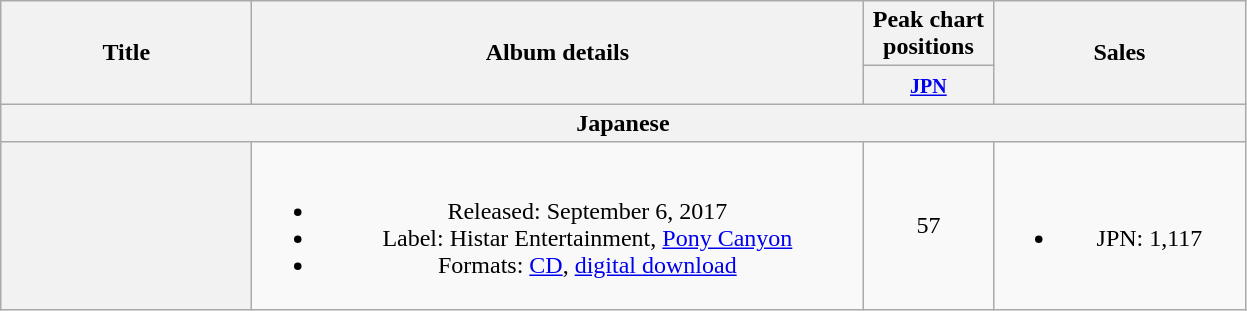<table class="wikitable plainrowheaders" style="text-align:center;">
<tr>
<th scope="col" rowspan="2" style="width:10em;">Title</th>
<th scope="col" rowspan="2" style="width:25em;">Album details</th>
<th scope="col" colspan="1" style="width:5em;">Peak chart positions</th>
<th scope="col" rowspan="2" style="width:10em;">Sales</th>
</tr>
<tr>
<th><small><a href='#'>JPN</a></small><br></th>
</tr>
<tr>
<th scope="col" colspan="5">Japanese</th>
</tr>
<tr>
<th scope="row"></th>
<td><br><ul><li>Released: September 6, 2017</li><li>Label: Histar Entertainment, <a href='#'>Pony Canyon</a></li><li>Formats: <a href='#'>CD</a>, <a href='#'>digital download</a></li></ul></td>
<td>57</td>
<td><br><ul><li>JPN: 1,117</li></ul></td>
</tr>
</table>
